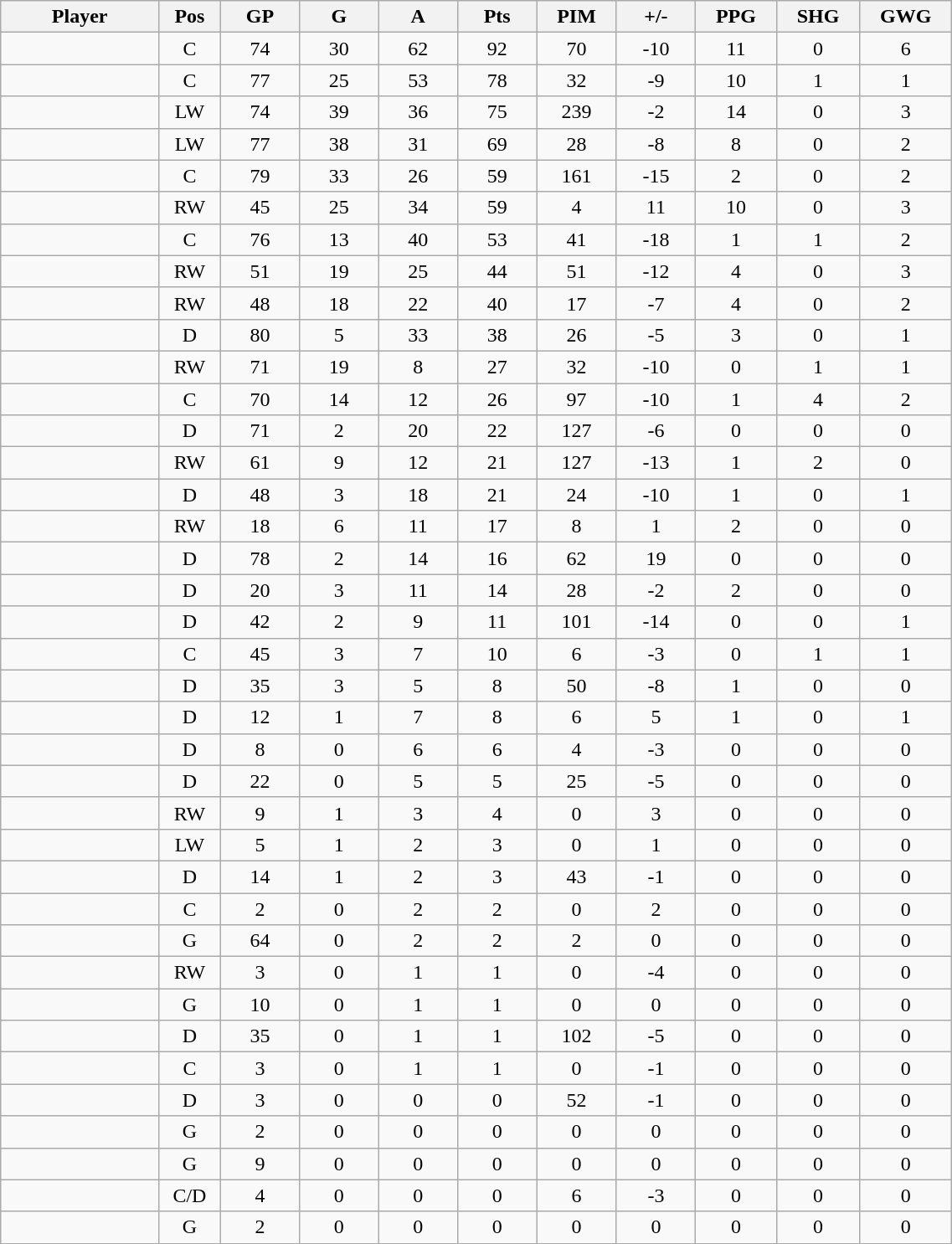<table class="wikitable sortable" width="60%">
<tr ALIGN="center">
<th bgcolor="#DDDDFF" width="10%">Player</th>
<th bgcolor="#DDDDFF" width="3%" title="Position">Pos</th>
<th bgcolor="#DDDDFF" width="5%" title="Games played">GP</th>
<th bgcolor="#DDDDFF" width="5%" title="Goals">G</th>
<th bgcolor="#DDDDFF" width="5%" title="Assists">A</th>
<th bgcolor="#DDDDFF" width="5%" title="Points">Pts</th>
<th bgcolor="#DDDDFF" width="5%" title="Penalties in Minutes">PIM</th>
<th bgcolor="#DDDDFF" width="5%" title="Plus/Minus">+/-</th>
<th bgcolor="#DDDDFF" width="5%" title="Power Play Goals">PPG</th>
<th bgcolor="#DDDDFF" width="5%" title="Short-handed Goals">SHG</th>
<th bgcolor="#DDDDFF" width="5%" title="Game-winning Goals">GWG</th>
</tr>
<tr align="center">
<td align="right"></td>
<td>C</td>
<td>74</td>
<td>30</td>
<td>62</td>
<td>92</td>
<td>70</td>
<td>-10</td>
<td>11</td>
<td>0</td>
<td>6</td>
</tr>
<tr align="center">
<td align="right"></td>
<td>C</td>
<td>77</td>
<td>25</td>
<td>53</td>
<td>78</td>
<td>32</td>
<td>-9</td>
<td>10</td>
<td>1</td>
<td>1</td>
</tr>
<tr align="center">
<td align="right"></td>
<td>LW</td>
<td>74</td>
<td>39</td>
<td>36</td>
<td>75</td>
<td>239</td>
<td>-2</td>
<td>14</td>
<td>0</td>
<td>3</td>
</tr>
<tr align="center">
<td align="right"></td>
<td>LW</td>
<td>77</td>
<td>38</td>
<td>31</td>
<td>69</td>
<td>28</td>
<td>-8</td>
<td>8</td>
<td>0</td>
<td>2</td>
</tr>
<tr align="center">
<td align="right"></td>
<td>C</td>
<td>79</td>
<td>33</td>
<td>26</td>
<td>59</td>
<td>161</td>
<td>-15</td>
<td>2</td>
<td>0</td>
<td>2</td>
</tr>
<tr align="center">
<td align="right"></td>
<td>RW</td>
<td>45</td>
<td>25</td>
<td>34</td>
<td>59</td>
<td>4</td>
<td>11</td>
<td>10</td>
<td>0</td>
<td>3</td>
</tr>
<tr align="center">
<td align="right"></td>
<td>C</td>
<td>76</td>
<td>13</td>
<td>40</td>
<td>53</td>
<td>41</td>
<td>-18</td>
<td>1</td>
<td>1</td>
<td>2</td>
</tr>
<tr align="center">
<td align="right"></td>
<td>RW</td>
<td>51</td>
<td>19</td>
<td>25</td>
<td>44</td>
<td>51</td>
<td>-12</td>
<td>4</td>
<td>0</td>
<td>3</td>
</tr>
<tr align="center">
<td align="right"></td>
<td>RW</td>
<td>48</td>
<td>18</td>
<td>22</td>
<td>40</td>
<td>17</td>
<td>-7</td>
<td>4</td>
<td>0</td>
<td>2</td>
</tr>
<tr align="center">
<td align="right"></td>
<td>D</td>
<td>80</td>
<td>5</td>
<td>33</td>
<td>38</td>
<td>26</td>
<td>-5</td>
<td>3</td>
<td>0</td>
<td>1</td>
</tr>
<tr align="center">
<td align="right"></td>
<td>RW</td>
<td>71</td>
<td>19</td>
<td>8</td>
<td>27</td>
<td>32</td>
<td>-10</td>
<td>0</td>
<td>1</td>
<td>1</td>
</tr>
<tr align="center">
<td align="right"></td>
<td>C</td>
<td>70</td>
<td>14</td>
<td>12</td>
<td>26</td>
<td>97</td>
<td>-10</td>
<td>1</td>
<td>4</td>
<td>2</td>
</tr>
<tr align="center">
<td align="right"></td>
<td>D</td>
<td>71</td>
<td>2</td>
<td>20</td>
<td>22</td>
<td>127</td>
<td>-6</td>
<td>0</td>
<td>0</td>
<td>0</td>
</tr>
<tr align="center">
<td align="right"></td>
<td>RW</td>
<td>61</td>
<td>9</td>
<td>12</td>
<td>21</td>
<td>127</td>
<td>-13</td>
<td>1</td>
<td>2</td>
<td>0</td>
</tr>
<tr align="center">
<td align="right"></td>
<td>D</td>
<td>48</td>
<td>3</td>
<td>18</td>
<td>21</td>
<td>24</td>
<td>-10</td>
<td>1</td>
<td>0</td>
<td>1</td>
</tr>
<tr align="center">
<td align="right"></td>
<td>RW</td>
<td>18</td>
<td>6</td>
<td>11</td>
<td>17</td>
<td>8</td>
<td>1</td>
<td>2</td>
<td>0</td>
<td>0</td>
</tr>
<tr align="center">
<td align="right"></td>
<td>D</td>
<td>78</td>
<td>2</td>
<td>14</td>
<td>16</td>
<td>62</td>
<td>19</td>
<td>0</td>
<td>0</td>
<td>0</td>
</tr>
<tr align="center">
<td align="right"></td>
<td>D</td>
<td>20</td>
<td>3</td>
<td>11</td>
<td>14</td>
<td>28</td>
<td>-2</td>
<td>2</td>
<td>0</td>
<td>0</td>
</tr>
<tr align="center">
<td align="right"></td>
<td>D</td>
<td>42</td>
<td>2</td>
<td>9</td>
<td>11</td>
<td>101</td>
<td>-14</td>
<td>0</td>
<td>0</td>
<td>1</td>
</tr>
<tr align="center">
<td align="right"></td>
<td>C</td>
<td>45</td>
<td>3</td>
<td>7</td>
<td>10</td>
<td>6</td>
<td>-3</td>
<td>0</td>
<td>1</td>
<td>1</td>
</tr>
<tr align="center">
<td align="right"></td>
<td>D</td>
<td>35</td>
<td>3</td>
<td>5</td>
<td>8</td>
<td>50</td>
<td>-8</td>
<td>1</td>
<td>0</td>
<td>0</td>
</tr>
<tr align="center">
<td align="right"></td>
<td>D</td>
<td>12</td>
<td>1</td>
<td>7</td>
<td>8</td>
<td>6</td>
<td>5</td>
<td>1</td>
<td>0</td>
<td>1</td>
</tr>
<tr align="center">
<td align="right"></td>
<td>D</td>
<td>8</td>
<td>0</td>
<td>6</td>
<td>6</td>
<td>4</td>
<td>-3</td>
<td>0</td>
<td>0</td>
<td>0</td>
</tr>
<tr align="center">
<td align="right"></td>
<td>D</td>
<td>22</td>
<td>0</td>
<td>5</td>
<td>5</td>
<td>25</td>
<td>-5</td>
<td>0</td>
<td>0</td>
<td>0</td>
</tr>
<tr align="center">
<td align="right"></td>
<td>RW</td>
<td>9</td>
<td>1</td>
<td>3</td>
<td>4</td>
<td>0</td>
<td>3</td>
<td>0</td>
<td>0</td>
<td>0</td>
</tr>
<tr align="center">
<td align="right"></td>
<td>LW</td>
<td>5</td>
<td>1</td>
<td>2</td>
<td>3</td>
<td>0</td>
<td>1</td>
<td>0</td>
<td>0</td>
<td>0</td>
</tr>
<tr align="center">
<td align="right"></td>
<td>D</td>
<td>14</td>
<td>1</td>
<td>2</td>
<td>3</td>
<td>43</td>
<td>-1</td>
<td>0</td>
<td>0</td>
<td>0</td>
</tr>
<tr align="center">
<td align="right"></td>
<td>C</td>
<td>2</td>
<td>0</td>
<td>2</td>
<td>2</td>
<td>0</td>
<td>2</td>
<td>0</td>
<td>0</td>
<td>0</td>
</tr>
<tr align="center">
<td align="right"></td>
<td>G</td>
<td>64</td>
<td>0</td>
<td>2</td>
<td>2</td>
<td>2</td>
<td>0</td>
<td>0</td>
<td>0</td>
<td>0</td>
</tr>
<tr align="center">
<td align="right"></td>
<td>RW</td>
<td>3</td>
<td>0</td>
<td>1</td>
<td>1</td>
<td>0</td>
<td>-4</td>
<td>0</td>
<td>0</td>
<td>0</td>
</tr>
<tr align="center">
<td align="right"></td>
<td>G</td>
<td>10</td>
<td>0</td>
<td>1</td>
<td>1</td>
<td>0</td>
<td>0</td>
<td>0</td>
<td>0</td>
<td>0</td>
</tr>
<tr align="center">
<td align="right"></td>
<td>D</td>
<td>35</td>
<td>0</td>
<td>1</td>
<td>1</td>
<td>102</td>
<td>-5</td>
<td>0</td>
<td>0</td>
<td>0</td>
</tr>
<tr align="center">
<td align="right"></td>
<td>C</td>
<td>3</td>
<td>0</td>
<td>1</td>
<td>1</td>
<td>0</td>
<td>-1</td>
<td>0</td>
<td>0</td>
<td>0</td>
</tr>
<tr align="center">
<td align="right"></td>
<td>D</td>
<td>3</td>
<td>0</td>
<td>0</td>
<td>0</td>
<td>52</td>
<td>-1</td>
<td>0</td>
<td>0</td>
<td>0</td>
</tr>
<tr align="center">
<td align="right"></td>
<td>G</td>
<td>2</td>
<td>0</td>
<td>0</td>
<td>0</td>
<td>0</td>
<td>0</td>
<td>0</td>
<td>0</td>
<td>0</td>
</tr>
<tr align="center">
<td align="right"></td>
<td>G</td>
<td>9</td>
<td>0</td>
<td>0</td>
<td>0</td>
<td>0</td>
<td>0</td>
<td>0</td>
<td>0</td>
<td>0</td>
</tr>
<tr align="center">
<td align="right"></td>
<td>C/D</td>
<td>4</td>
<td>0</td>
<td>0</td>
<td>0</td>
<td>6</td>
<td>-3</td>
<td>0</td>
<td>0</td>
<td>0</td>
</tr>
<tr align="center">
<td align="right"></td>
<td>G</td>
<td>2</td>
<td>0</td>
<td>0</td>
<td>0</td>
<td>0</td>
<td>0</td>
<td>0</td>
<td>0</td>
<td>0</td>
</tr>
</table>
